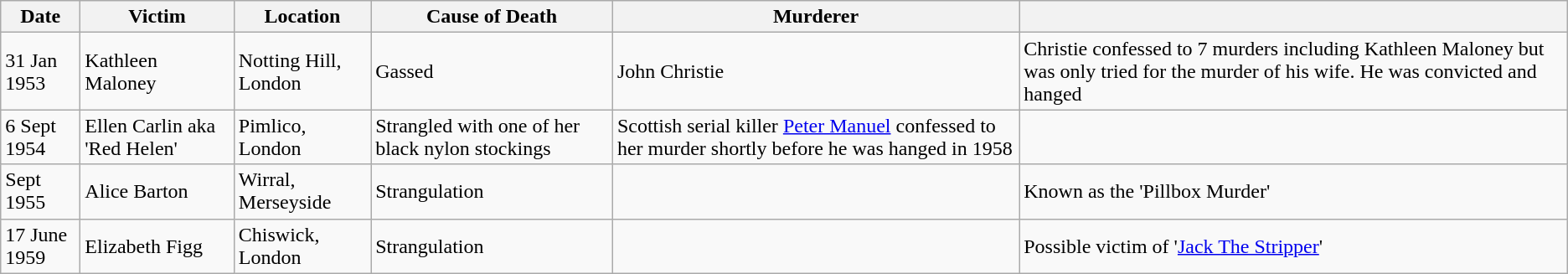<table class="wikitable">
<tr>
<th>Date</th>
<th>Victim</th>
<th>Location</th>
<th>Cause of Death</th>
<th>Murderer</th>
<th></th>
</tr>
<tr>
<td>31 Jan 1953</td>
<td>Kathleen Maloney</td>
<td>Notting Hill, London</td>
<td>Gassed</td>
<td>John Christie</td>
<td>Christie confessed to 7 murders including Kathleen Maloney but was only tried for the murder of his wife. He was convicted and hanged</td>
</tr>
<tr>
<td>6 Sept 1954</td>
<td>Ellen Carlin aka 'Red Helen'</td>
<td>Pimlico, London</td>
<td>Strangled with one of her black nylon stockings</td>
<td>Scottish serial killer <a href='#'>Peter Manuel</a> confessed to her murder shortly before he was hanged in 1958</td>
<td></td>
</tr>
<tr>
<td>Sept 1955</td>
<td>Alice Barton</td>
<td>Wirral, Merseyside</td>
<td>Strangulation</td>
<td></td>
<td>Known as the 'Pillbox Murder'</td>
</tr>
<tr>
<td>17 June 1959</td>
<td>Elizabeth Figg</td>
<td>Chiswick, London</td>
<td>Strangulation</td>
<td></td>
<td>Possible victim of '<a href='#'>Jack The Stripper</a>'</td>
</tr>
</table>
